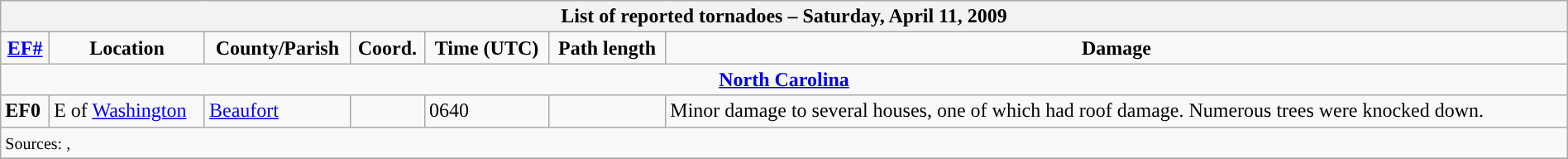<table class="wikitable collapsible" width="100%">
<tr>
<th colspan="7">List of reported tornadoes – Saturday, April 11, 2009</th>
</tr>
<tr style="text-align:center;">
<td><strong><a href='#'>EF#</a></strong></td>
<td><strong>Location</strong></td>
<td><strong>County/Parish</strong></td>
<td><strong>Coord.</strong></td>
<td><strong>Time (UTC)</strong></td>
<td><strong>Path length</strong></td>
<td><strong>Damage</strong></td>
</tr>
<tr>
<td colspan="7" align=center><strong><a href='#'>North Carolina</a></strong></td>
</tr>
<tr>
<td><strong>EF0</strong></td>
<td>E of <a href='#'>Washington</a></td>
<td><a href='#'>Beaufort</a></td>
<td></td>
<td>0640</td>
<td></td>
<td>Minor damage to several houses, one of which had roof damage. Numerous trees were knocked down.</td>
</tr>
<tr>
<td colspan="7"><small>Sources: , </small></td>
</tr>
<tr>
</tr>
</table>
